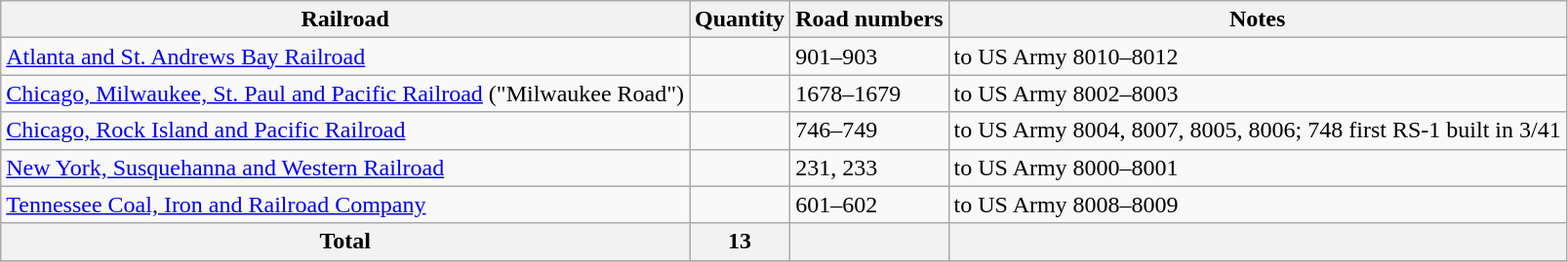<table class="wikitable">
<tr>
<th>Railroad</th>
<th>Quantity</th>
<th>Road numbers</th>
<th>Notes</th>
</tr>
<tr>
<td><a href='#'>Atlanta and St. Andrews Bay Railroad</a></td>
<td></td>
<td>901–903</td>
<td>to US Army 8010–8012</td>
</tr>
<tr>
<td><a href='#'>Chicago, Milwaukee, St. Paul and Pacific Railroad</a> ("Milwaukee Road")</td>
<td></td>
<td>1678–1679</td>
<td>to US Army 8002–8003</td>
</tr>
<tr>
<td><a href='#'>Chicago, Rock Island and Pacific Railroad</a></td>
<td></td>
<td>746–749</td>
<td>to US Army 8004, 8007, 8005, 8006; 748 first RS-1 built in 3/41</td>
</tr>
<tr>
<td><a href='#'>New York, Susquehanna and Western Railroad</a></td>
<td></td>
<td>231, 233</td>
<td>to US Army 8000–8001</td>
</tr>
<tr>
<td><a href='#'>Tennessee Coal, Iron and Railroad Company</a></td>
<td></td>
<td>601–602</td>
<td>to US Army 8008–8009</td>
</tr>
<tr>
<th>Total</th>
<th>13</th>
<th></th>
<th></th>
</tr>
<tr>
</tr>
</table>
